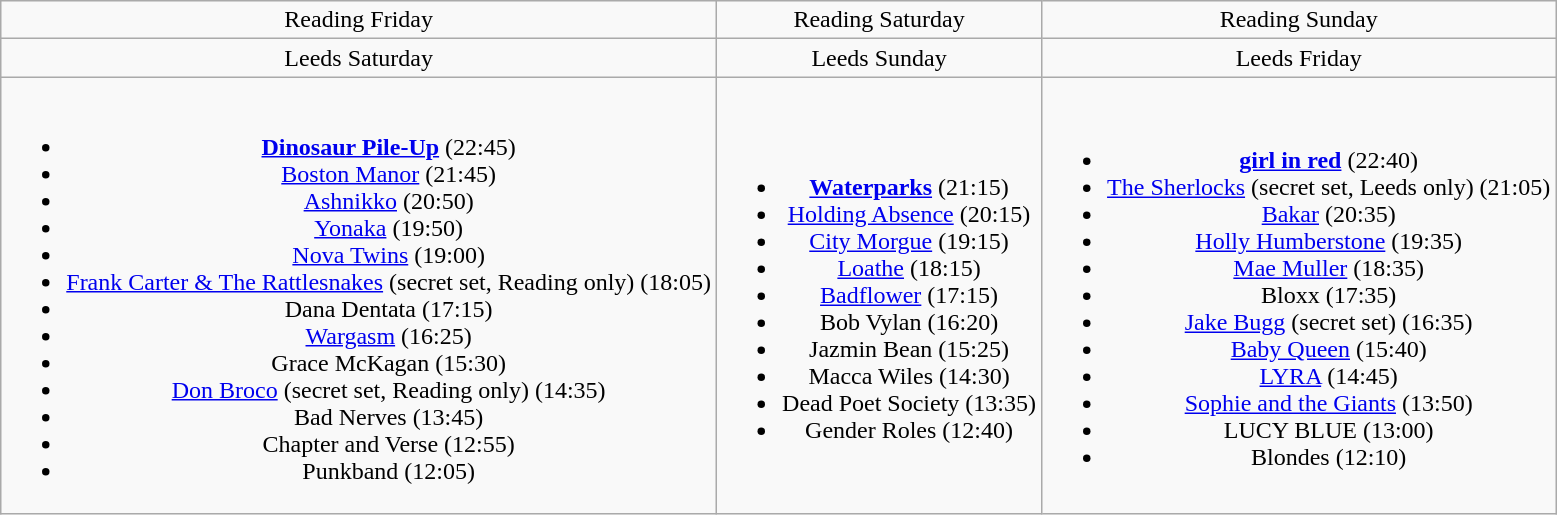<table class="wikitable" style="text-align:center;">
<tr>
<td>Reading Friday</td>
<td>Reading Saturday</td>
<td>Reading Sunday</td>
</tr>
<tr>
<td>Leeds Saturday</td>
<td>Leeds Sunday</td>
<td>Leeds Friday</td>
</tr>
<tr>
<td><br><ul><li><strong><a href='#'>Dinosaur Pile-Up</a></strong> (22:45)</li><li><a href='#'>Boston Manor</a> (21:45)</li><li><a href='#'>Ashnikko</a> (20:50)</li><li><a href='#'>Yonaka</a> (19:50)</li><li><a href='#'>Nova Twins</a> (19:00)</li><li><a href='#'>Frank Carter & The Rattlesnakes</a> (secret set, Reading only) (18:05)</li><li>Dana Dentata (17:15)</li><li><a href='#'>Wargasm</a> (16:25)</li><li>Grace McKagan (15:30)</li><li><a href='#'>Don Broco</a> (secret set, Reading only) (14:35)</li><li>Bad Nerves (13:45)</li><li>Chapter and Verse (12:55)</li><li>Punkband (12:05)</li></ul></td>
<td><br><ul><li><strong><a href='#'>Waterparks</a></strong> (21:15)</li><li><a href='#'>Holding Absence</a> (20:15)</li><li><a href='#'>City Morgue</a> (19:15)</li><li><a href='#'>Loathe</a> (18:15)</li><li><a href='#'>Badflower</a> (17:15)</li><li>Bob Vylan (16:20)</li><li>Jazmin Bean (15:25)</li><li>Macca Wiles (14:30)</li><li>Dead Poet Society (13:35)</li><li>Gender Roles (12:40)</li></ul></td>
<td><br><ul><li><strong><a href='#'>girl in red</a></strong> (22:40)</li><li><a href='#'>The Sherlocks</a> (secret set, Leeds only) (21:05)</li><li><a href='#'>Bakar</a> (20:35)</li><li><a href='#'>Holly Humberstone</a> (19:35)</li><li><a href='#'>Mae Muller</a> (18:35)</li><li>Bloxx (17:35)</li><li><a href='#'>Jake Bugg</a> (secret set) (16:35)</li><li><a href='#'>Baby Queen</a> (15:40)</li><li><a href='#'>LYRA</a> (14:45)</li><li><a href='#'>Sophie and the Giants</a> (13:50)</li><li>LUCY BLUE (13:00)</li><li>Blondes (12:10)</li></ul></td>
</tr>
</table>
